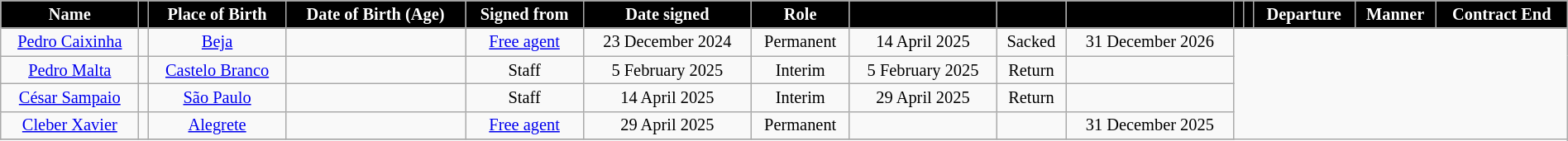<table class="wikitable" style="text-align:center; font-size:85%; width:100%;">
<tr>
<th style="background:#000; color:#fff; text-align:center;">Name</th>
<th style="background:#000; color:#fff; text-align:center;"></th>
<th style="background:#000; color:#fff; text-align:center;">Place of Birth</th>
<th style="background:#000; color:#fff; text-align:center;">Date of Birth (Age)</th>
<th style="background:#000; color:#fff; text-align:center;">Signed from</th>
<th style="background:#000; color:#fff; text-align:center;">Date signed</th>
<th style="background:#000; color:#fff; text-align:center;">Role</th>
<th style="background:#000; color:#fff; text-align:center;"></th>
<th style="background:#000; color:#fff; text-align:center;"></th>
<th style="background:#000; color:#fff; text-align:center;"></th>
<th style="background:#000; color:#fff; text-align:center;"></th>
<th style="background:#000; color:#fff; text-align:center;"></th>
<th style="background:#000; color:#fff; text-align:center;">Departure</th>
<th style="background:#000; color:#fff; text-align:center;">Manner</th>
<th style="background:#000; color:#fff; text-align:center;">Contract End</th>
</tr>
<tr>
<td><a href='#'>Pedro Caixinha</a></td>
<td></td>
<td><a href='#'>Beja</a></td>
<td></td>
<td><a href='#'>Free agent</a></td>
<td>23 December 2024</td>
<td>Permanent<br></td>
<td>14 April 2025</td>
<td>Sacked</td>
<td>31 December 2026</td>
</tr>
<tr>
<td><a href='#'>Pedro Malta</a></td>
<td></td>
<td><a href='#'>Castelo Branco</a></td>
<td></td>
<td>Staff</td>
<td>5 February 2025</td>
<td>Interim<br></td>
<td>5 February 2025</td>
<td>Return</td>
<td></td>
</tr>
<tr>
<td><a href='#'>César Sampaio</a></td>
<td></td>
<td><a href='#'>São Paulo</a> </td>
<td></td>
<td>Staff</td>
<td>14 April 2025</td>
<td>Interim<br></td>
<td>29 April 2025</td>
<td>Return</td>
<td></td>
</tr>
<tr>
<td><a href='#'>Cleber Xavier</a></td>
<td></td>
<td><a href='#'>Alegrete</a> </td>
<td></td>
<td><a href='#'>Free agent</a></td>
<td>29 April 2025</td>
<td>Permanent<br></td>
<td></td>
<td></td>
<td>31 December 2025</td>
</tr>
<tr>
</tr>
</table>
